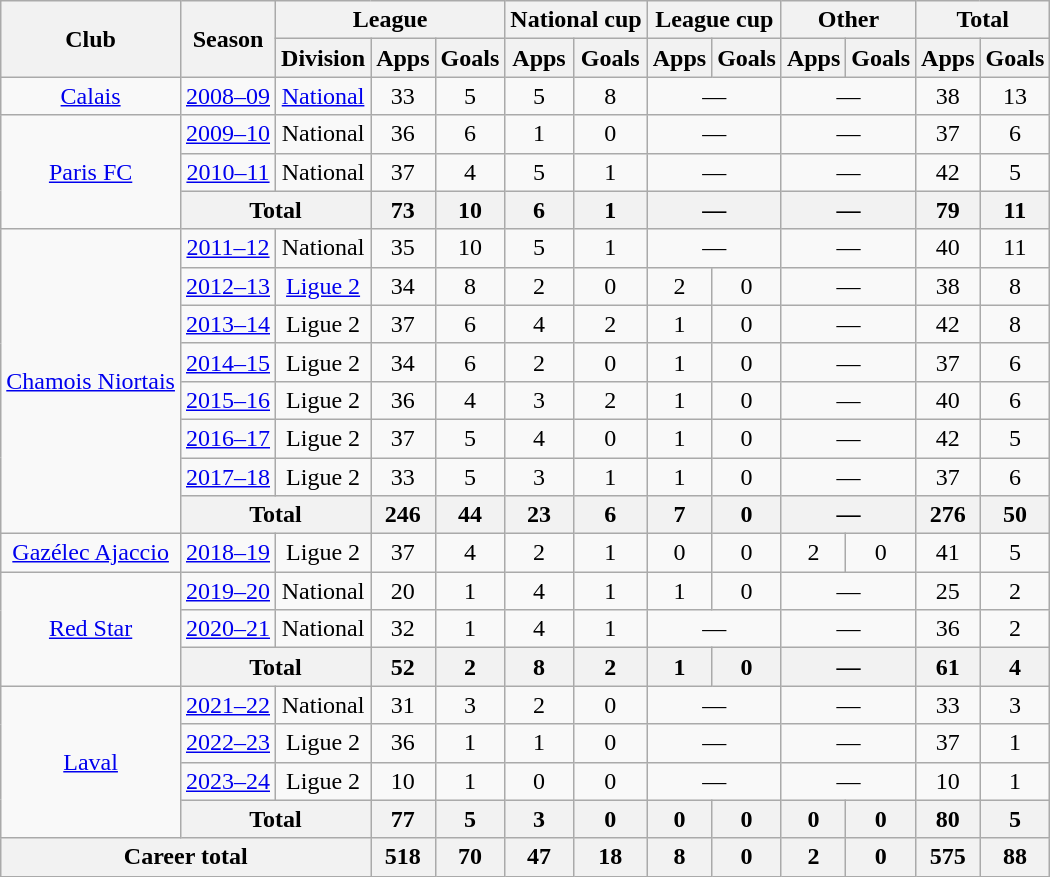<table class="wikitable" style="text-align:center">
<tr>
<th rowspan="2">Club</th>
<th rowspan="2">Season</th>
<th colspan="3">League</th>
<th colspan="2">National cup</th>
<th colspan="2">League cup</th>
<th colspan="2">Other</th>
<th colspan="2">Total</th>
</tr>
<tr>
<th>Division</th>
<th>Apps</th>
<th>Goals</th>
<th>Apps</th>
<th>Goals</th>
<th>Apps</th>
<th>Goals</th>
<th>Apps</th>
<th>Goals</th>
<th>Apps</th>
<th>Goals</th>
</tr>
<tr>
<td><a href='#'>Calais</a></td>
<td><a href='#'>2008–09</a></td>
<td><a href='#'>National</a></td>
<td>33</td>
<td>5</td>
<td>5</td>
<td>8</td>
<td colspan="2">—</td>
<td colspan="2">—</td>
<td>38</td>
<td>13</td>
</tr>
<tr>
<td rowspan="3"><a href='#'>Paris FC</a></td>
<td><a href='#'>2009–10</a></td>
<td>National</td>
<td>36</td>
<td>6</td>
<td>1</td>
<td>0</td>
<td colspan="2">—</td>
<td colspan="2">—</td>
<td>37</td>
<td>6</td>
</tr>
<tr>
<td><a href='#'>2010–11</a></td>
<td>National</td>
<td>37</td>
<td>4</td>
<td>5</td>
<td>1</td>
<td colspan="2">—</td>
<td colspan="2">—</td>
<td>42</td>
<td>5</td>
</tr>
<tr>
<th colspan="2">Total</th>
<th>73</th>
<th>10</th>
<th>6</th>
<th>1</th>
<th colspan="2">—</th>
<th colspan="2">—</th>
<th>79</th>
<th>11</th>
</tr>
<tr>
<td rowspan="8"><a href='#'>Chamois Niortais</a></td>
<td><a href='#'>2011–12</a></td>
<td>National</td>
<td>35</td>
<td>10</td>
<td>5</td>
<td>1</td>
<td colspan="2"colspan="2">—</td>
<td colspan="2">—</td>
<td>40</td>
<td>11</td>
</tr>
<tr>
<td><a href='#'>2012–13</a></td>
<td><a href='#'>Ligue 2</a></td>
<td>34</td>
<td>8</td>
<td>2</td>
<td>0</td>
<td>2</td>
<td>0</td>
<td colspan="2">—</td>
<td>38</td>
<td>8</td>
</tr>
<tr>
<td><a href='#'>2013–14</a></td>
<td>Ligue 2</td>
<td>37</td>
<td>6</td>
<td>4</td>
<td>2</td>
<td>1</td>
<td>0</td>
<td colspan="2">—</td>
<td>42</td>
<td>8</td>
</tr>
<tr>
<td><a href='#'>2014–15</a></td>
<td>Ligue 2</td>
<td>34</td>
<td>6</td>
<td>2</td>
<td>0</td>
<td>1</td>
<td>0</td>
<td colspan="2">—</td>
<td>37</td>
<td>6</td>
</tr>
<tr>
<td><a href='#'>2015–16</a></td>
<td>Ligue 2</td>
<td>36</td>
<td>4</td>
<td>3</td>
<td>2</td>
<td>1</td>
<td>0</td>
<td colspan="2">—</td>
<td>40</td>
<td>6</td>
</tr>
<tr>
<td><a href='#'>2016–17</a></td>
<td>Ligue 2</td>
<td>37</td>
<td>5</td>
<td>4</td>
<td>0</td>
<td>1</td>
<td>0</td>
<td colspan="2">—</td>
<td>42</td>
<td>5</td>
</tr>
<tr>
<td><a href='#'>2017–18</a></td>
<td>Ligue 2</td>
<td>33</td>
<td>5</td>
<td>3</td>
<td>1</td>
<td>1</td>
<td>0</td>
<td colspan="2">—</td>
<td>37</td>
<td>6</td>
</tr>
<tr>
<th colspan="2">Total</th>
<th>246</th>
<th>44</th>
<th>23</th>
<th>6</th>
<th>7</th>
<th>0</th>
<th colspan="2">—</th>
<th>276</th>
<th>50</th>
</tr>
<tr>
<td><a href='#'>Gazélec Ajaccio</a></td>
<td><a href='#'>2018–19</a></td>
<td>Ligue 2</td>
<td>37</td>
<td>4</td>
<td>2</td>
<td>1</td>
<td>0</td>
<td>0</td>
<td>2</td>
<td>0</td>
<td>41</td>
<td>5</td>
</tr>
<tr>
<td rowspan="3"><a href='#'>Red Star</a></td>
<td><a href='#'>2019–20</a></td>
<td>National</td>
<td>20</td>
<td>1</td>
<td>4</td>
<td>1</td>
<td>1</td>
<td>0</td>
<td colspan="2">—</td>
<td>25</td>
<td>2</td>
</tr>
<tr>
<td><a href='#'>2020–21</a></td>
<td>National</td>
<td>32</td>
<td>1</td>
<td>4</td>
<td>1</td>
<td colspan="2">—</td>
<td colspan="2">—</td>
<td>36</td>
<td>2</td>
</tr>
<tr>
<th colspan="2">Total</th>
<th>52</th>
<th>2</th>
<th>8</th>
<th>2</th>
<th>1</th>
<th>0</th>
<th colspan="2">—</th>
<th>61</th>
<th>4</th>
</tr>
<tr>
<td rowspan="4"><a href='#'>Laval</a></td>
<td><a href='#'>2021–22</a></td>
<td>National</td>
<td>31</td>
<td>3</td>
<td>2</td>
<td>0</td>
<td colspan="2">—</td>
<td colspan="2">—</td>
<td>33</td>
<td>3</td>
</tr>
<tr>
<td><a href='#'>2022–23</a></td>
<td>Ligue 2</td>
<td>36</td>
<td>1</td>
<td>1</td>
<td>0</td>
<td colspan="2">—</td>
<td colspan="2">—</td>
<td>37</td>
<td>1</td>
</tr>
<tr>
<td><a href='#'>2023–24</a></td>
<td>Ligue 2</td>
<td>10</td>
<td>1</td>
<td>0</td>
<td>0</td>
<td colspan="2">—</td>
<td colspan="2">—</td>
<td>10</td>
<td>1</td>
</tr>
<tr>
<th colspan="2">Total</th>
<th>77</th>
<th>5</th>
<th>3</th>
<th>0</th>
<th>0</th>
<th>0</th>
<th>0</th>
<th>0</th>
<th>80</th>
<th>5</th>
</tr>
<tr>
<th colspan="3">Career total</th>
<th>518</th>
<th>70</th>
<th>47</th>
<th>18</th>
<th>8</th>
<th>0</th>
<th>2</th>
<th>0</th>
<th>575</th>
<th>88</th>
</tr>
</table>
